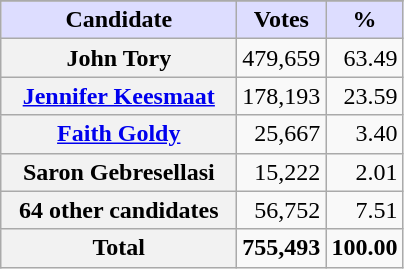<table class="wikitable sortable plainrowheaders">
<tr style="background-color:#E9E9E9">
</tr>
<tr>
<th scope="col" style="background:#ddf; width:150px;">Candidate</th>
<th scope="col" style="background:#ddf;">Votes</th>
<th scope="col" style="background:#ddf;">%</th>
</tr>
<tr>
<th scope="row">John Tory</th>
<td align="right">479,659</td>
<td align=right>63.49</td>
</tr>
<tr>
<th scope="row"><a href='#'>Jennifer Keesmaat</a></th>
<td align="right">178,193</td>
<td align=right>23.59</td>
</tr>
<tr>
<th scope="row"><a href='#'>Faith Goldy</a></th>
<td align="right">25,667</td>
<td align=right>3.40</td>
</tr>
<tr>
<th scope="row">Saron Gebresellasi</th>
<td align="right">15,222</td>
<td align=right>2.01</td>
</tr>
<tr>
<th scope="row">64 other candidates</th>
<td align="right">56,752</td>
<td align=right>7.51</td>
</tr>
<tr>
<th scope="row">Total</th>
<td align="right"><strong>755,493</strong></td>
<td align=right><strong>100.00</strong></td>
</tr>
</table>
